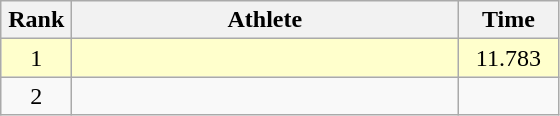<table class=wikitable style="text-align:center">
<tr>
<th width=40>Rank</th>
<th width=250>Athlete</th>
<th width=60>Time</th>
</tr>
<tr bgcolor=ffffcc>
<td>1</td>
<td align=left></td>
<td>11.783</td>
</tr>
<tr>
<td>2</td>
<td align=left></td>
<td></td>
</tr>
</table>
